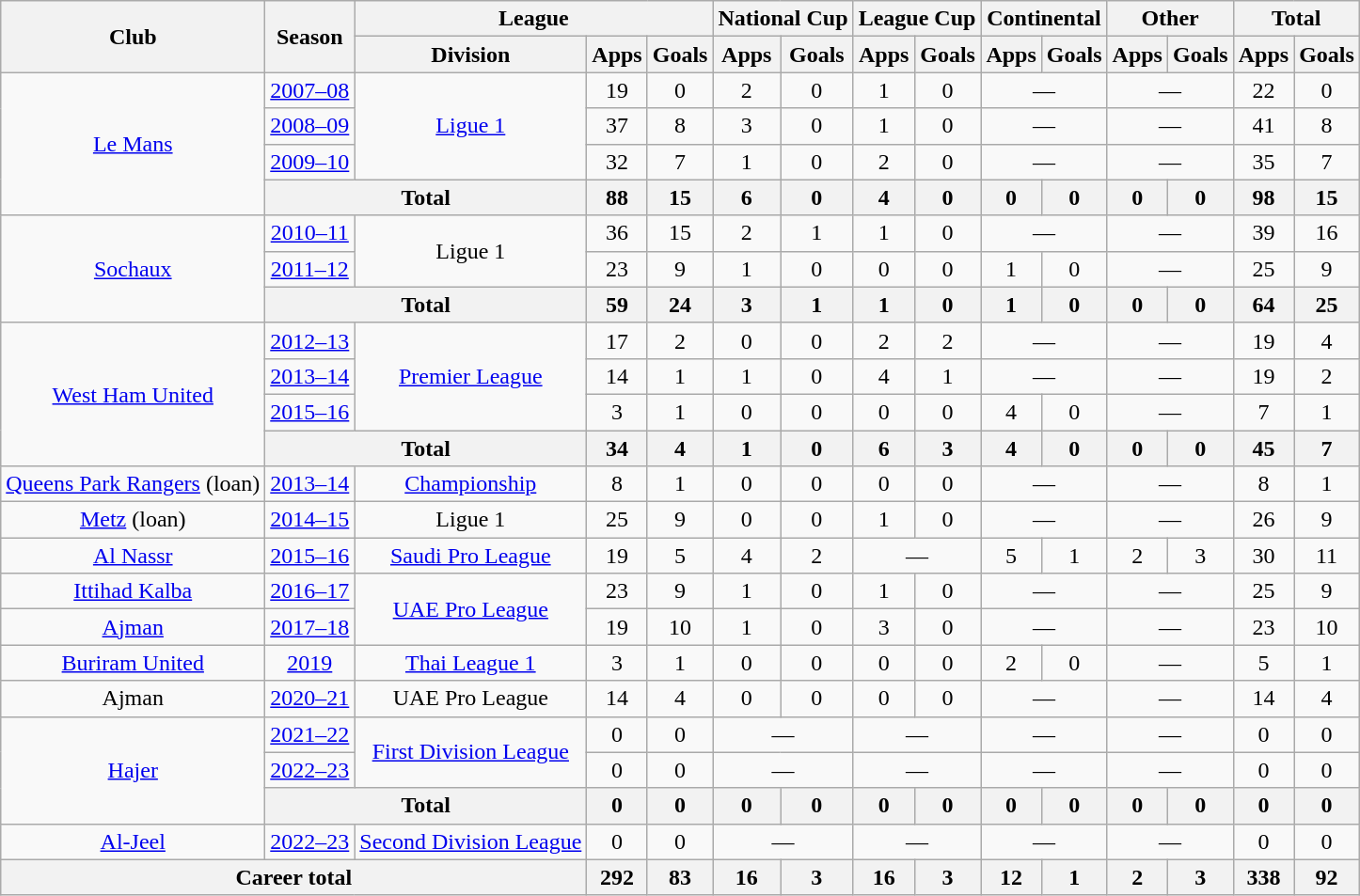<table class="wikitable" style="text-align: center;">
<tr>
<th rowspan="2">Club</th>
<th rowspan="2">Season</th>
<th colspan="3">League</th>
<th colspan="2">National Cup</th>
<th colspan="2">League Cup</th>
<th colspan="2">Continental</th>
<th colspan="2">Other</th>
<th colspan="2">Total</th>
</tr>
<tr>
<th>Division</th>
<th>Apps</th>
<th>Goals</th>
<th>Apps</th>
<th>Goals</th>
<th>Apps</th>
<th>Goals</th>
<th>Apps</th>
<th>Goals</th>
<th>Apps</th>
<th>Goals</th>
<th>Apps</th>
<th>Goals</th>
</tr>
<tr>
<td rowspan="4"><a href='#'>Le Mans</a></td>
<td><a href='#'>2007–08</a></td>
<td rowspan="3"><a href='#'>Ligue 1</a></td>
<td>19</td>
<td>0</td>
<td>2</td>
<td>0</td>
<td>1</td>
<td>0</td>
<td colspan="2">—</td>
<td colspan="2">—</td>
<td>22</td>
<td>0</td>
</tr>
<tr>
<td><a href='#'>2008–09</a></td>
<td>37</td>
<td>8</td>
<td>3</td>
<td>0</td>
<td>1</td>
<td>0</td>
<td colspan="2">—</td>
<td colspan="2">—</td>
<td>41</td>
<td>8</td>
</tr>
<tr>
<td><a href='#'>2009–10</a></td>
<td>32</td>
<td>7</td>
<td>1</td>
<td>0</td>
<td>2</td>
<td>0</td>
<td colspan="2">—</td>
<td colspan="2">—</td>
<td>35</td>
<td>7</td>
</tr>
<tr>
<th colspan="2">Total</th>
<th>88</th>
<th>15</th>
<th>6</th>
<th>0</th>
<th>4</th>
<th>0</th>
<th>0</th>
<th>0</th>
<th>0</th>
<th>0</th>
<th>98</th>
<th>15</th>
</tr>
<tr>
<td rowspan="3"><a href='#'>Sochaux</a></td>
<td><a href='#'>2010–11</a></td>
<td rowspan="2">Ligue 1</td>
<td>36</td>
<td>15</td>
<td>2</td>
<td>1</td>
<td>1</td>
<td>0</td>
<td colspan="2">—</td>
<td colspan="2">—</td>
<td>39</td>
<td>16</td>
</tr>
<tr>
<td><a href='#'>2011–12</a></td>
<td>23</td>
<td>9</td>
<td>1</td>
<td>0</td>
<td>0</td>
<td>0</td>
<td>1</td>
<td>0</td>
<td colspan="2">—</td>
<td>25</td>
<td>9</td>
</tr>
<tr>
<th colspan="2">Total</th>
<th>59</th>
<th>24</th>
<th>3</th>
<th>1</th>
<th>1</th>
<th>0</th>
<th>1</th>
<th>0</th>
<th>0</th>
<th>0</th>
<th>64</th>
<th>25</th>
</tr>
<tr>
<td rowspan="4"><a href='#'>West Ham United</a></td>
<td><a href='#'>2012–13</a></td>
<td rowspan="3"><a href='#'>Premier League</a></td>
<td>17</td>
<td>2</td>
<td>0</td>
<td>0</td>
<td>2</td>
<td>2</td>
<td colspan="2">—</td>
<td colspan="2">—</td>
<td>19</td>
<td>4</td>
</tr>
<tr>
<td><a href='#'>2013–14</a></td>
<td>14</td>
<td>1</td>
<td>1</td>
<td>0</td>
<td>4</td>
<td>1</td>
<td colspan="2">—</td>
<td colspan="2">—</td>
<td>19</td>
<td>2</td>
</tr>
<tr>
<td><a href='#'>2015–16</a></td>
<td>3</td>
<td>1</td>
<td>0</td>
<td>0</td>
<td>0</td>
<td>0</td>
<td>4</td>
<td>0</td>
<td colspan="2">—</td>
<td>7</td>
<td>1</td>
</tr>
<tr>
<th colspan="2">Total</th>
<th>34</th>
<th>4</th>
<th>1</th>
<th>0</th>
<th>6</th>
<th>3</th>
<th>4</th>
<th>0</th>
<th>0</th>
<th>0</th>
<th>45</th>
<th>7</th>
</tr>
<tr>
<td><a href='#'>Queens Park Rangers</a> (loan)</td>
<td><a href='#'>2013–14</a></td>
<td><a href='#'>Championship</a></td>
<td>8</td>
<td>1</td>
<td>0</td>
<td>0</td>
<td>0</td>
<td>0</td>
<td colspan="2">—</td>
<td colspan="2">—</td>
<td>8</td>
<td>1</td>
</tr>
<tr>
<td><a href='#'>Metz</a> (loan)</td>
<td><a href='#'>2014–15</a></td>
<td>Ligue 1</td>
<td>25</td>
<td>9</td>
<td>0</td>
<td>0</td>
<td>1</td>
<td>0</td>
<td colspan="2">—</td>
<td colspan="2">—</td>
<td>26</td>
<td>9</td>
</tr>
<tr>
<td><a href='#'>Al Nassr</a></td>
<td><a href='#'>2015–16</a></td>
<td><a href='#'>Saudi Pro League</a></td>
<td>19</td>
<td>5</td>
<td>4</td>
<td>2</td>
<td colspan="2">—</td>
<td>5</td>
<td>1</td>
<td>2</td>
<td>3</td>
<td>30</td>
<td>11</td>
</tr>
<tr>
<td><a href='#'>Ittihad Kalba</a></td>
<td><a href='#'>2016–17</a></td>
<td rowspan="2"><a href='#'>UAE Pro League</a></td>
<td>23</td>
<td>9</td>
<td>1</td>
<td>0</td>
<td>1</td>
<td>0</td>
<td colspan="2">—</td>
<td colspan="2">—</td>
<td>25</td>
<td>9</td>
</tr>
<tr>
<td><a href='#'>Ajman</a></td>
<td><a href='#'>2017–18</a></td>
<td>19</td>
<td>10</td>
<td>1</td>
<td>0</td>
<td>3</td>
<td>0</td>
<td colspan="2">—</td>
<td colspan="2">—</td>
<td>23</td>
<td>10</td>
</tr>
<tr>
<td><a href='#'>Buriram United</a></td>
<td><a href='#'>2019</a></td>
<td><a href='#'>Thai League 1</a></td>
<td>3</td>
<td>1</td>
<td>0</td>
<td>0</td>
<td>0</td>
<td>0</td>
<td>2</td>
<td>0</td>
<td colspan="2">—</td>
<td>5</td>
<td>1</td>
</tr>
<tr>
<td>Ajman</td>
<td><a href='#'>2020–21</a></td>
<td>UAE Pro League</td>
<td>14</td>
<td>4</td>
<td>0</td>
<td>0</td>
<td>0</td>
<td>0</td>
<td colspan="2">—</td>
<td colspan="2">—</td>
<td>14</td>
<td>4</td>
</tr>
<tr>
<td rowspan="3"><a href='#'>Hajer</a></td>
<td><a href='#'>2021–22</a></td>
<td rowspan="2"><a href='#'>First Division League</a></td>
<td>0</td>
<td>0</td>
<td colspan="2">—</td>
<td colspan="2">—</td>
<td colspan="2">—</td>
<td colspan="2">—</td>
<td>0</td>
<td>0</td>
</tr>
<tr>
<td><a href='#'>2022–23</a></td>
<td>0</td>
<td>0</td>
<td colspan="2">—</td>
<td colspan="2">—</td>
<td colspan="2">—</td>
<td colspan="2">—</td>
<td>0</td>
<td>0</td>
</tr>
<tr>
<th colspan="2">Total</th>
<th>0</th>
<th>0</th>
<th>0</th>
<th>0</th>
<th>0</th>
<th>0</th>
<th>0</th>
<th>0</th>
<th>0</th>
<th>0</th>
<th>0</th>
<th>0</th>
</tr>
<tr>
<td><a href='#'>Al-Jeel</a></td>
<td><a href='#'>2022–23</a></td>
<td><a href='#'>Second Division League</a></td>
<td>0</td>
<td>0</td>
<td colspan="2">—</td>
<td colspan="2">—</td>
<td colspan="2">—</td>
<td colspan="2">—</td>
<td>0</td>
<td>0</td>
</tr>
<tr>
<th colspan="3">Career total</th>
<th>292</th>
<th>83</th>
<th>16</th>
<th>3</th>
<th>16</th>
<th>3</th>
<th>12</th>
<th>1</th>
<th>2</th>
<th>3</th>
<th>338</th>
<th>92</th>
</tr>
</table>
